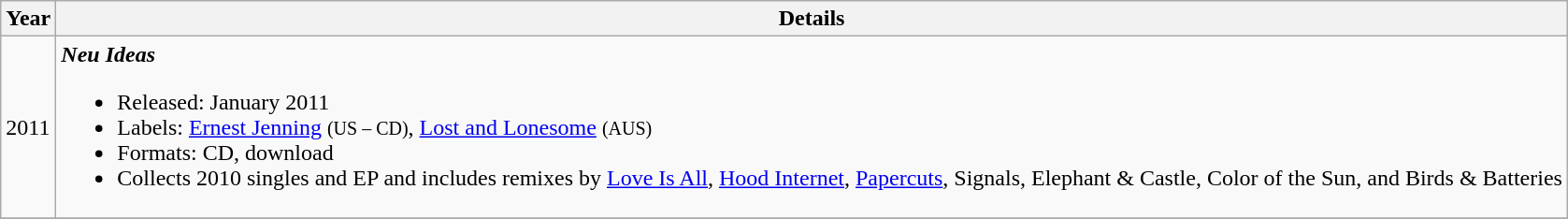<table class="wikitable">
<tr>
<th>Year</th>
<th>Details</th>
</tr>
<tr>
<td>2011</td>
<td><strong><em>Neu Ideas</em></strong><br><ul><li>Released: January 2011</li><li>Labels: <a href='#'>Ernest Jenning</a> <small>(US – CD)</small>, <a href='#'>Lost and Lonesome</a> <small>(AUS)</small></li><li>Formats: CD, download</li><li>Collects 2010 singles and EP and includes remixes by <a href='#'>Love Is All</a>, <a href='#'>Hood Internet</a>, <a href='#'>Papercuts</a>, Signals, Elephant & Castle, Color of the Sun, and Birds & Batteries</li></ul></td>
</tr>
<tr>
</tr>
</table>
